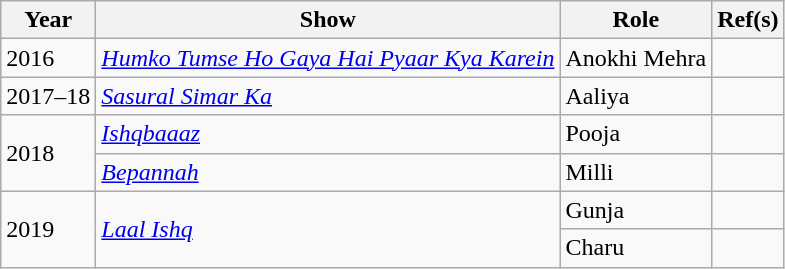<table class="wikitable">
<tr>
<th>Year</th>
<th>Show</th>
<th>Role</th>
<th>Ref(s)</th>
</tr>
<tr>
<td>2016</td>
<td><em><a href='#'>Humko Tumse Ho Gaya Hai Pyaar Kya Karein</a></em></td>
<td>Anokhi Mehra</td>
<td></td>
</tr>
<tr>
<td>2017–18</td>
<td><em><a href='#'>Sasural Simar Ka</a></em></td>
<td>Aaliya</td>
<td></td>
</tr>
<tr>
<td rowspan="2">2018</td>
<td><em><a href='#'>Ishqbaaaz</a></em></td>
<td>Pooja</td>
<td></td>
</tr>
<tr>
<td><em><a href='#'>Bepannah</a></em></td>
<td>Milli</td>
<td></td>
</tr>
<tr>
<td rowspan="2">2019</td>
<td rowspan="2"><em><a href='#'>Laal Ishq</a></em></td>
<td>Gunja</td>
<td></td>
</tr>
<tr>
<td>Charu</td>
<td></td>
</tr>
</table>
